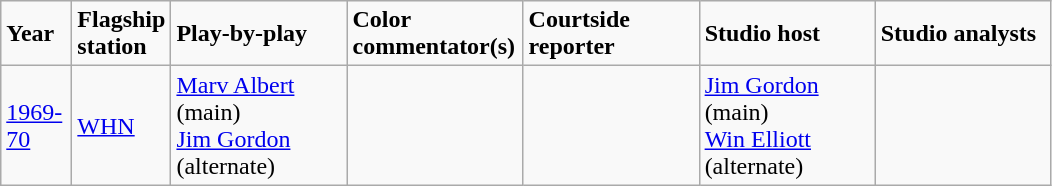<table class="wikitable">
<tr>
<td width="40"><strong>Year</strong></td>
<td width="40"><strong>Flagship station</strong></td>
<td width="110"><strong>Play-by-play</strong></td>
<td width="110"><strong>Color commentator(s)</strong></td>
<td width="110"><strong>Courtside reporter</strong></td>
<td width="110"><strong>Studio host</strong></td>
<td width="110"><strong>Studio analysts</strong></td>
</tr>
<tr>
<td><a href='#'>1969-70</a></td>
<td><a href='#'>WHN</a></td>
<td><a href='#'>Marv Albert</a> (main)<br><a href='#'>Jim Gordon</a> (alternate)</td>
<td></td>
<td></td>
<td><a href='#'>Jim Gordon</a> (main)<br><a href='#'>Win Elliott</a> (alternate)</td>
<td></td>
</tr>
</table>
